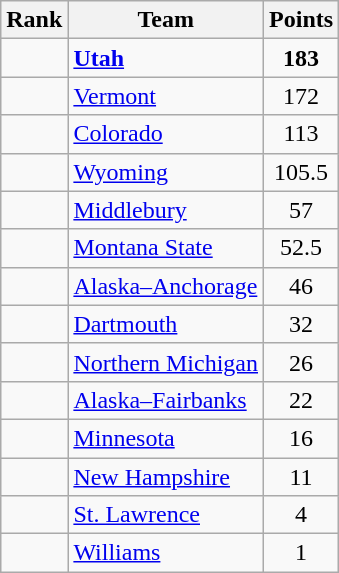<table class="wikitable sortable" style="text-align:center">
<tr>
<th>Rank</th>
<th>Team</th>
<th>Points</th>
</tr>
<tr>
<td></td>
<td align=left><strong><a href='#'>Utah</a></strong></td>
<td><strong>183</strong></td>
</tr>
<tr>
<td></td>
<td align=left><a href='#'>Vermont</a></td>
<td>172</td>
</tr>
<tr>
<td></td>
<td align=left><a href='#'>Colorado</a></td>
<td>113</td>
</tr>
<tr>
<td></td>
<td align=left><a href='#'>Wyoming</a></td>
<td>105.5</td>
</tr>
<tr>
<td></td>
<td align=left><a href='#'>Middlebury</a></td>
<td>57</td>
</tr>
<tr>
<td></td>
<td align=left><a href='#'>Montana State</a></td>
<td>52.5</td>
</tr>
<tr>
<td></td>
<td align=left><a href='#'>Alaska–Anchorage</a></td>
<td>46</td>
</tr>
<tr>
<td></td>
<td align=left><a href='#'>Dartmouth</a></td>
<td>32</td>
</tr>
<tr>
<td></td>
<td align=left><a href='#'>Northern Michigan</a></td>
<td>26</td>
</tr>
<tr>
<td></td>
<td align=left><a href='#'>Alaska–Fairbanks</a></td>
<td>22</td>
</tr>
<tr>
<td></td>
<td align=left><a href='#'>Minnesota</a></td>
<td>16</td>
</tr>
<tr>
<td></td>
<td align=left><a href='#'>New Hampshire</a></td>
<td>11</td>
</tr>
<tr>
<td></td>
<td align=left><a href='#'>St. Lawrence</a></td>
<td>4</td>
</tr>
<tr>
<td></td>
<td align=left><a href='#'>Williams</a></td>
<td>1</td>
</tr>
</table>
